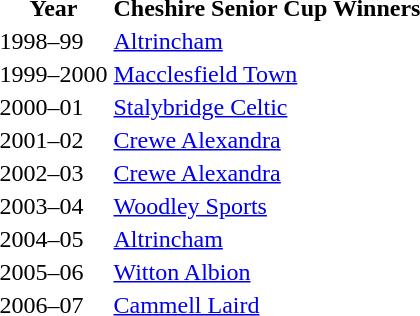<table>
<tr>
<th>Year</th>
<th>Cheshire Senior Cup Winners</th>
</tr>
<tr>
<td>1998–99</td>
<td><a href='#'>Altrincham</a></td>
</tr>
<tr>
<td>1999–2000</td>
<td><a href='#'>Macclesfield Town</a></td>
</tr>
<tr>
<td>2000–01</td>
<td><a href='#'>Stalybridge Celtic</a></td>
</tr>
<tr>
<td>2001–02</td>
<td><a href='#'>Crewe Alexandra</a></td>
</tr>
<tr>
<td>2002–03</td>
<td><a href='#'>Crewe Alexandra</a></td>
</tr>
<tr>
<td>2003–04</td>
<td><a href='#'>Woodley Sports</a></td>
</tr>
<tr>
<td>2004–05</td>
<td><a href='#'>Altrincham</a></td>
</tr>
<tr>
<td>2005–06</td>
<td><a href='#'>Witton Albion</a></td>
</tr>
<tr>
<td>2006–07</td>
<td><a href='#'>Cammell Laird</a></td>
</tr>
</table>
